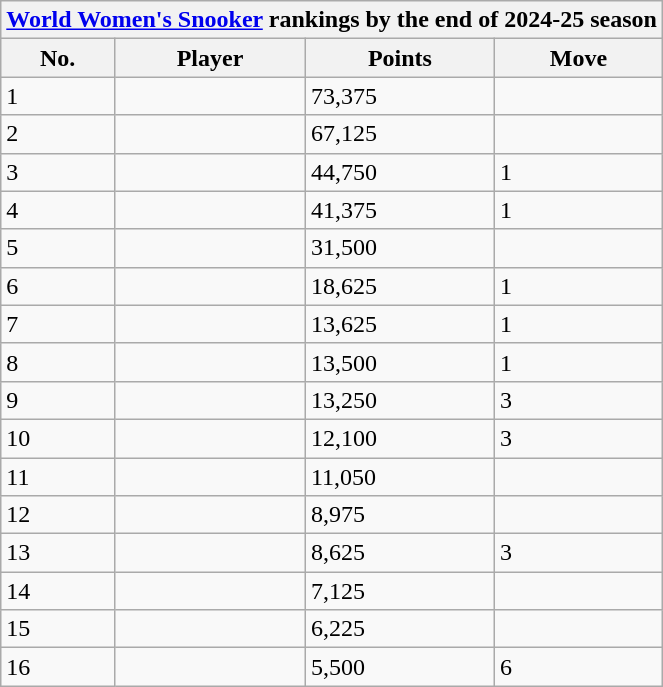<table class="wikitable nowrap defaultcenter col2left">
<tr>
<th colspan="4" scope="col"><a href='#'>World Women's Snooker</a> rankings by the end of 2024-25 season</th>
</tr>
<tr>
<th scope="col">No.</th>
<th scope="col">Player</th>
<th scope="col">Points</th>
<th scope="col">Move</th>
</tr>
<tr>
<td>1</td>
<td></td>
<td>73,375</td>
<td></td>
</tr>
<tr>
<td>2</td>
<td></td>
<td>67,125</td>
<td></td>
</tr>
<tr>
<td>3</td>
<td></td>
<td>44,750</td>
<td> 1</td>
</tr>
<tr>
<td>4</td>
<td></td>
<td>41,375</td>
<td> 1</td>
</tr>
<tr>
<td>5</td>
<td></td>
<td>31,500</td>
<td></td>
</tr>
<tr>
<td>6</td>
<td></td>
<td>18,625</td>
<td> 1</td>
</tr>
<tr>
<td>7</td>
<td></td>
<td>13,625</td>
<td> 1</td>
</tr>
<tr>
<td>8</td>
<td></td>
<td>13,500</td>
<td> 1</td>
</tr>
<tr>
<td>9</td>
<td></td>
<td>13,250</td>
<td> 3</td>
</tr>
<tr>
<td>10</td>
<td></td>
<td>12,100</td>
<td> 3</td>
</tr>
<tr>
<td>11</td>
<td></td>
<td>11,050</td>
<td></td>
</tr>
<tr>
<td>12</td>
<td></td>
<td>8,975</td>
<td></td>
</tr>
<tr>
<td>13</td>
<td></td>
<td>8,625</td>
<td> 3</td>
</tr>
<tr>
<td>14</td>
<td></td>
<td>7,125</td>
<td></td>
</tr>
<tr>
<td>15</td>
<td></td>
<td>6,225</td>
<td></td>
</tr>
<tr>
<td>16</td>
<td></td>
<td>5,500</td>
<td> 6</td>
</tr>
</table>
